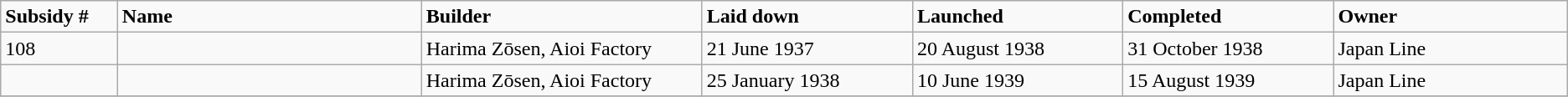<table class="wikitable">
<tr>
<td width="5%"><strong>Subsidy #</strong></td>
<td width="13%"><strong>Name</strong></td>
<td width="12%"><strong>Builder</strong></td>
<td width="9%" bgcolor=><strong>Laid down</strong></td>
<td width="9%" bgcolor=><strong>Launched</strong></td>
<td width="9%" bgcolor=><strong>Completed</strong></td>
<td width="10%" bgcolor=><strong>Owner</strong></td>
</tr>
<tr>
<td>108</td>
<td></td>
<td>Harima Zōsen, Aioi Factory</td>
<td>21 June 1937</td>
<td>20 August 1938</td>
<td>31 October 1938</td>
<td>Japan Line</td>
</tr>
<tr>
<td></td>
<td></td>
<td>Harima Zōsen, Aioi Factory</td>
<td>25 January 1938</td>
<td>10 June 1939</td>
<td>15 August 1939</td>
<td>Japan Line</td>
</tr>
<tr>
</tr>
</table>
